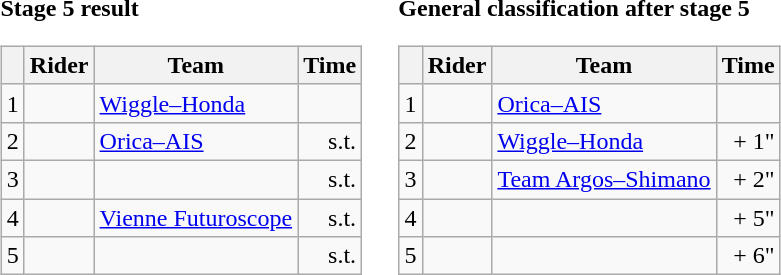<table>
<tr>
<td><strong>Stage 5 result</strong><br><table class="wikitable">
<tr>
<th></th>
<th>Rider</th>
<th>Team</th>
<th>Time</th>
</tr>
<tr>
<td>1</td>
<td></td>
<td><a href='#'>Wiggle–Honda</a></td>
<td align="right"></td>
</tr>
<tr>
<td>2</td>
<td></td>
<td><a href='#'>Orica–AIS</a></td>
<td align="right">s.t.</td>
</tr>
<tr>
<td>3</td>
<td></td>
<td></td>
<td align="right">s.t.</td>
</tr>
<tr>
<td>4</td>
<td></td>
<td><a href='#'>Vienne Futuroscope</a></td>
<td align="right">s.t.</td>
</tr>
<tr>
<td>5</td>
<td></td>
<td></td>
<td align="right">s.t.</td>
</tr>
</table>
</td>
<td></td>
<td><strong>General classification after stage 5</strong><br><table class="wikitable">
<tr>
<th></th>
<th>Rider</th>
<th>Team</th>
<th>Time</th>
</tr>
<tr>
<td>1</td>
<td></td>
<td><a href='#'>Orica–AIS</a></td>
<td align="right"></td>
</tr>
<tr>
<td>2</td>
<td></td>
<td><a href='#'>Wiggle–Honda</a></td>
<td align="right">+ 1"</td>
</tr>
<tr>
<td>3</td>
<td></td>
<td><a href='#'>Team Argos–Shimano</a></td>
<td align="right">+ 2"</td>
</tr>
<tr>
<td>4</td>
<td></td>
<td></td>
<td align="right">+ 5"</td>
</tr>
<tr>
<td>5</td>
<td></td>
<td></td>
<td align="right">+ 6"</td>
</tr>
</table>
</td>
</tr>
</table>
